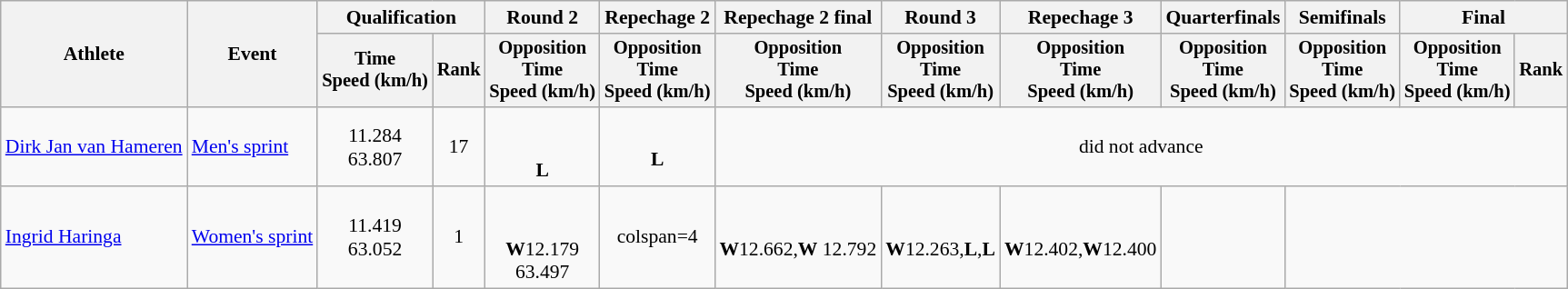<table class="wikitable" style="font-size:90%">
<tr>
<th rowspan="2">Athlete</th>
<th rowspan="2">Event</th>
<th colspan=2>Qualification</th>
<th>Round 2</th>
<th>Repechage 2</th>
<th>Repechage 2 final</th>
<th>Round 3</th>
<th>Repechage 3</th>
<th>Quarterfinals</th>
<th>Semifinals</th>
<th colspan=2>Final</th>
</tr>
<tr style="font-size:95%">
<th>Time<br>Speed (km/h)</th>
<th>Rank</th>
<th>Opposition<br>Time<br>Speed (km/h)</th>
<th>Opposition<br>Time<br>Speed (km/h)</th>
<th>Opposition<br>Time<br>Speed (km/h)</th>
<th>Opposition<br>Time<br>Speed (km/h)</th>
<th>Opposition<br>Time<br>Speed (km/h)</th>
<th>Opposition<br>Time<br>Speed (km/h)</th>
<th>Opposition<br>Time<br>Speed (km/h)</th>
<th>Opposition<br>Time<br>Speed (km/h)</th>
<th>Rank</th>
</tr>
<tr align=center>
<td align=left><a href='#'>Dirk Jan van Hameren</a></td>
<td align=left><a href='#'>Men's sprint</a></td>
<td>11.284<br>63.807</td>
<td>17</td>
<td><br><br><strong>L</strong></td>
<td><br><strong>L</strong></td>
<td colspan=7>did not advance</td>
</tr>
<tr align=center>
<td align=left><a href='#'>Ingrid Haringa</a></td>
<td align=left><a href='#'>Women's sprint</a></td>
<td>11.419<br>63.052</td>
<td>1</td>
<td><br><br><strong>W</strong>12.179<br>63.497</td>
<td>colspan=4 </td>
<td><br><strong>W</strong>12.662,<strong>W</strong> 12.792</td>
<td><br><strong>W</strong>12.263,<strong>L</strong>,<strong>L</strong></td>
<td><br><strong>W</strong>12.402,<strong>W</strong>12.400</td>
<td></td>
</tr>
</table>
